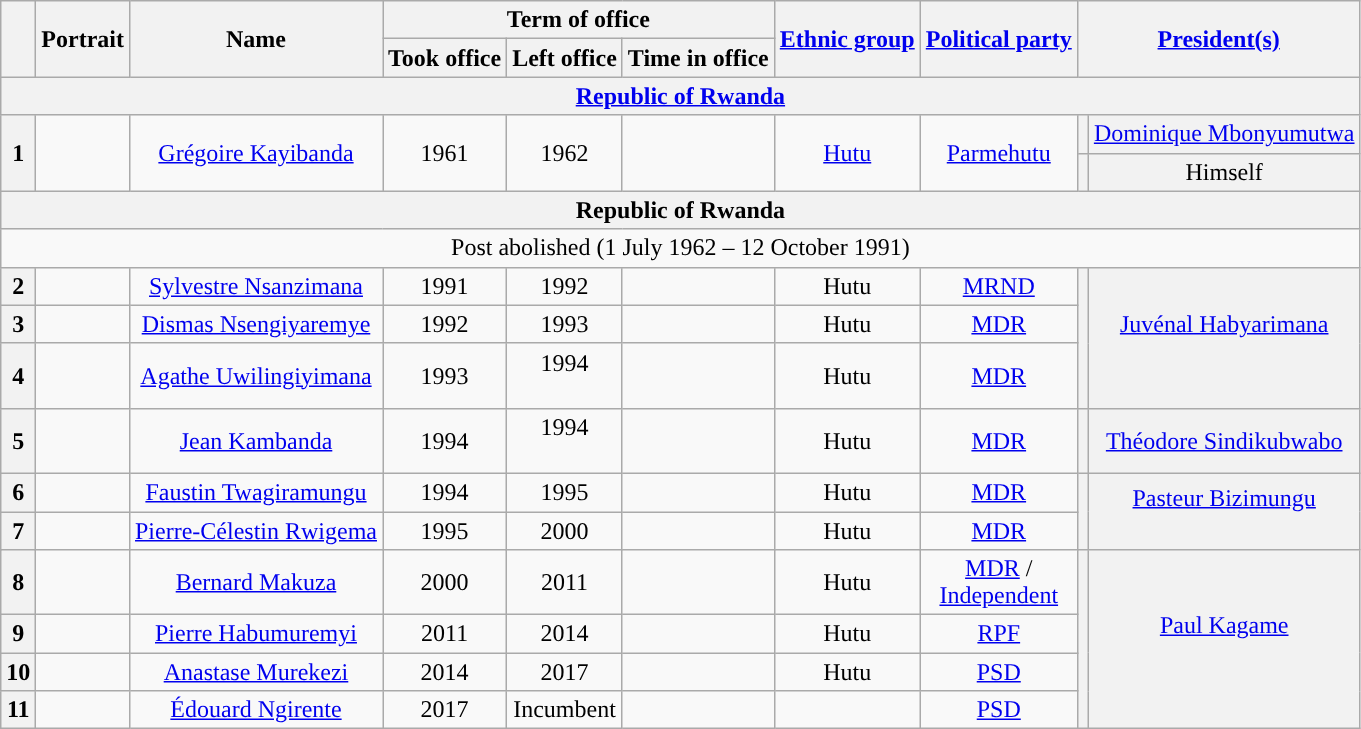<table class="wikitable" style="text-align:center">
<tr>
<th rowspan="2"></th>
<th rowspan="2">Portrait</th>
<th rowspan="2">Name<br></th>
<th colspan="3">Term of office</th>
<th rowspan="2"><a href='#'>Ethnic group</a></th>
<th rowspan="2"><a href='#'>Political party</a></th>
<th rowspan="2" colspan="2"><a href='#'>President(s)</a></th>
</tr>
<tr>
<th>Took office</th>
<th>Left office</th>
<th>Time in office</th>
</tr>
<tr>
<th colspan="10"><a href='#'>Republic of Rwanda</a> </th>
</tr>
<tr>
<th rowspan=2 style="background:">1</th>
<td rowspan=2></td>
<td rowspan=2><a href='#'>Grégoire Kayibanda</a><br></td>
<td rowspan=2> 1961</td>
<td rowspan=2> 1962</td>
<td rowspan=2></td>
<td rowspan=2><a href='#'>Hutu</a></td>
<td rowspan=2><a href='#'>Parmehutu</a></td>
<th rowspan="1" style="background:"></th>
<th rowspan="1" style="font-weight:normal"><a href='#'>Dominique Mbonyumutwa</a><br></th>
</tr>
<tr>
<th rowspan="1" style="background:"></th>
<th rowspan="1" style="font-weight:normal">Himself<br></th>
</tr>
<tr>
<th colspan="10">Republic of Rwanda </th>
</tr>
<tr>
<td colspan="10">Post abolished (1 July 1962 – 12 October 1991)</td>
</tr>
<tr>
<th style="background:">2</th>
<td></td>
<td><a href='#'>Sylvestre Nsanzimana</a><br></td>
<td> 1991</td>
<td> 1992</td>
<td></td>
<td>Hutu</td>
<td><a href='#'>MRND</a></td>
<th rowspan="3" style="background:"></th>
<th rowspan="3" style="font-weight:normal"><a href='#'>Juvénal Habyarimana</a><br><br></th>
</tr>
<tr>
<th style="background:">3</th>
<td></td>
<td><a href='#'>Dismas Nsengiyaremye</a><br></td>
<td> 1992</td>
<td> 1993</td>
<td></td>
<td>Hutu</td>
<td><a href='#'>MDR</a></td>
</tr>
<tr>
<th style="background:">4</th>
<td></td>
<td><a href='#'>Agathe Uwilingiyimana</a><br></td>
<td> 1993</td>
<td> 1994<br><br></td>
<td></td>
<td>Hutu</td>
<td><a href='#'>MDR</a></td>
</tr>
<tr>
<th style="background:">5</th>
<td></td>
<td><a href='#'>Jean Kambanda</a><br></td>
<td> 1994</td>
<td> 1994<br><br></td>
<td></td>
<td>Hutu</td>
<td><a href='#'>MDR</a></td>
<th rowspan="1" style="background:"></th>
<th rowspan="1" style="font-weight:normal"><a href='#'>Théodore Sindikubwabo</a><br></th>
</tr>
<tr>
<th style="background:">6</th>
<td></td>
<td><a href='#'>Faustin Twagiramungu</a><br></td>
<td> 1994</td>
<td> 1995</td>
<td></td>
<td>Hutu</td>
<td><a href='#'>MDR</a></td>
<th rowspan="3" style="background:"></th>
<th rowspan="3" style="font-weight:normal"><a href='#'>Pasteur Bizimungu</a><br><br></th>
</tr>
<tr>
<th style="background:">7</th>
<td></td>
<td><a href='#'>Pierre-Célestin Rwigema</a><br></td>
<td> 1995</td>
<td> 2000</td>
<td></td>
<td>Hutu</td>
<td><a href='#'>MDR</a></td>
</tr>
<tr>
<th rowspan=2 style="background:">8</th>
<td rowspan=2></td>
<td rowspan=2><a href='#'>Bernard Makuza</a><br></td>
<td rowspan=2> 2000</td>
<td rowspan=2> 2011</td>
<td rowspan=2></td>
<td rowspan=2>Hutu</td>
<td rowspan=2><a href='#'>MDR</a> / <br><a href='#'>Independent</a></td>
</tr>
<tr>
<th rowspan="4" style="background:"></th>
<th rowspan="4" style="font-weight:normal"><a href='#'>Paul Kagame</a><br><br></th>
</tr>
<tr>
<th style="background:">9</th>
<td></td>
<td><a href='#'>Pierre Habumuremyi</a><br></td>
<td> 2011</td>
<td> 2014</td>
<td></td>
<td>Hutu</td>
<td><a href='#'>RPF</a></td>
</tr>
<tr>
<th style="background:">10</th>
<td></td>
<td><a href='#'>Anastase Murekezi</a><br></td>
<td> 2014</td>
<td> 2017</td>
<td></td>
<td>Hutu</td>
<td><a href='#'>PSD</a></td>
</tr>
<tr>
<th style="background:">11</th>
<td></td>
<td><a href='#'>Édouard Ngirente</a><br></td>
<td> 2017</td>
<td>Incumbent</td>
<td></td>
<td></td>
<td><a href='#'>PSD</a></td>
</tr>
</table>
